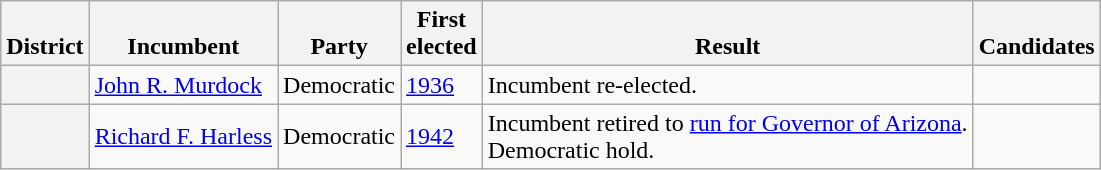<table class=wikitable>
<tr valign=bottom>
<th>District</th>
<th>Incumbent</th>
<th>Party</th>
<th>First<br>elected</th>
<th>Result</th>
<th>Candidates</th>
</tr>
<tr>
<th></th>
<td><a href='#'>John R. Murdock</a><br></td>
<td>Democratic</td>
<td><a href='#'>1936</a></td>
<td>Incumbent re-elected.</td>
<td nowrap></td>
</tr>
<tr>
<th></th>
<td><a href='#'>Richard F. Harless</a><br></td>
<td>Democratic</td>
<td><a href='#'>1942</a></td>
<td>Incumbent retired to <a href='#'>run for Governor of Arizona</a>.<br>Democratic hold.</td>
<td nowrap></td>
</tr>
</table>
